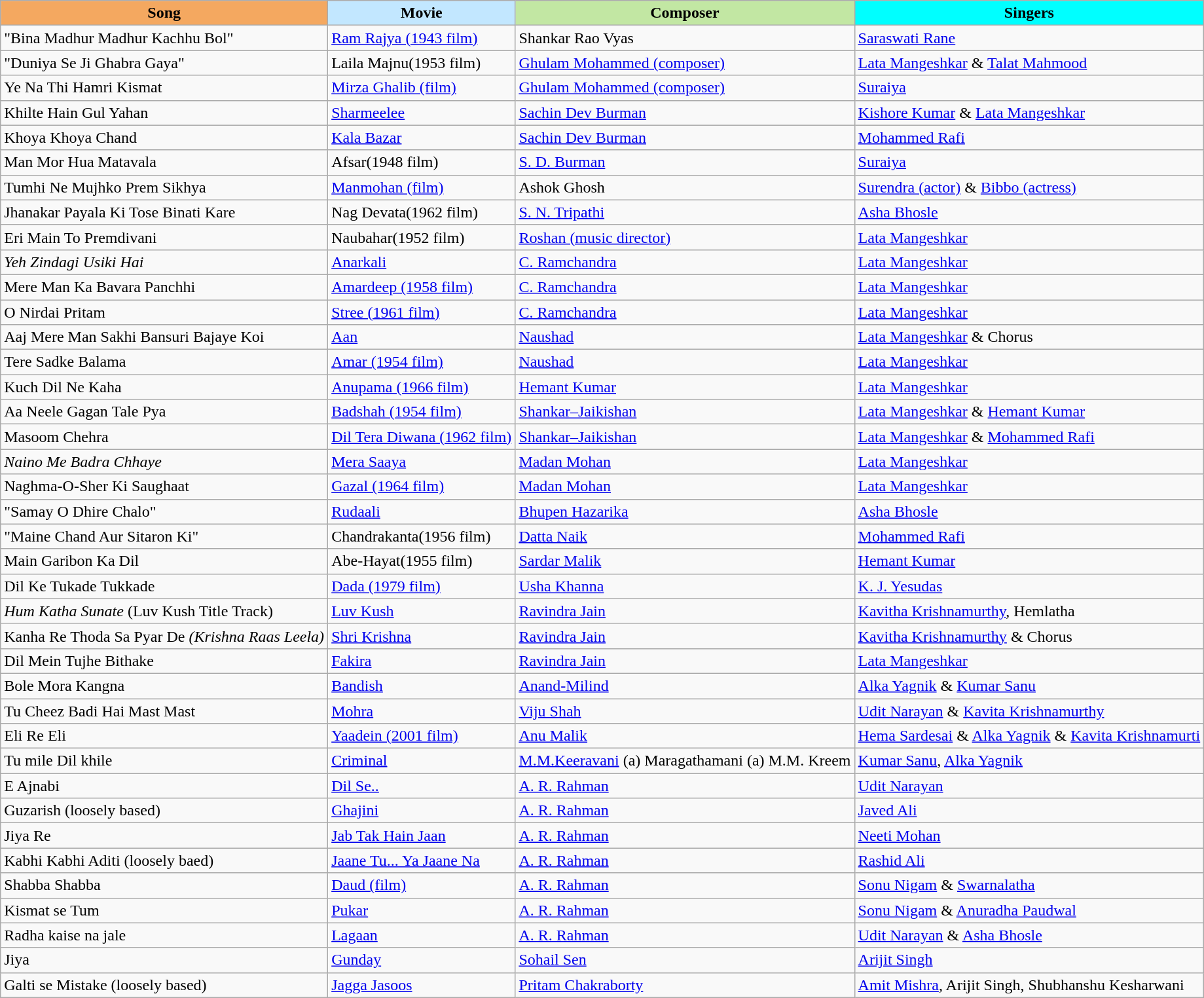<table class="wikitable sortable">
<tr>
<th style="background:#f4a860">Song</th>
<th style="background:#c2e7ff">Movie</th>
<th style="background:#c2e7a3">Composer</th>
<th style="background:#00ffff">Singers</th>
</tr>
<tr>
<td>"Bina Madhur Madhur Kachhu Bol"</td>
<td><a href='#'>Ram Rajya (1943 film)</a></td>
<td>Shankar Rao Vyas</td>
<td><a href='#'>Saraswati Rane</a></td>
</tr>
<tr>
<td>"Duniya Se Ji Ghabra Gaya"</td>
<td>Laila Majnu(1953 film)</td>
<td><a href='#'>Ghulam Mohammed (composer)</a></td>
<td><a href='#'>Lata Mangeshkar</a> & <a href='#'>Talat Mahmood</a></td>
</tr>
<tr>
<td>Ye Na Thi Hamri Kismat</td>
<td><a href='#'>Mirza Ghalib (film)</a></td>
<td><a href='#'>Ghulam Mohammed (composer)</a></td>
<td><a href='#'>Suraiya</a></td>
</tr>
<tr>
<td>Khilte Hain Gul Yahan</td>
<td><a href='#'>Sharmeelee</a></td>
<td><a href='#'>Sachin Dev Burman</a></td>
<td><a href='#'>Kishore Kumar</a> & <a href='#'>Lata Mangeshkar</a></td>
</tr>
<tr>
<td>Khoya Khoya Chand</td>
<td><a href='#'>Kala Bazar</a></td>
<td><a href='#'>Sachin Dev Burman</a></td>
<td><a href='#'>Mohammed Rafi</a></td>
</tr>
<tr>
<td>Man Mor Hua Matavala</td>
<td>Afsar(1948 film)</td>
<td><a href='#'>S. D. Burman</a></td>
<td><a href='#'>Suraiya</a></td>
</tr>
<tr>
<td>Tumhi Ne Mujhko Prem Sikhya</td>
<td><a href='#'>Manmohan (film)</a></td>
<td>Ashok Ghosh</td>
<td><a href='#'>Surendra (actor)</a> & <a href='#'>Bibbo (actress)</a></td>
</tr>
<tr>
<td>Jhanakar Payala Ki Tose Binati Kare</td>
<td>Nag Devata(1962 film)</td>
<td><a href='#'>S. N. Tripathi</a></td>
<td><a href='#'>Asha Bhosle</a></td>
</tr>
<tr>
<td>Eri Main To Premdivani</td>
<td>Naubahar(1952 film)</td>
<td><a href='#'>Roshan (music director)</a></td>
<td><a href='#'>Lata Mangeshkar</a></td>
</tr>
<tr>
<td><em>Yeh Zindagi Usiki Hai</em></td>
<td><a href='#'>Anarkali</a></td>
<td><a href='#'>C. Ramchandra</a></td>
<td><a href='#'>Lata Mangeshkar</a></td>
</tr>
<tr>
<td>Mere Man Ka Bavara Panchhi</td>
<td><a href='#'>Amardeep (1958 film)</a></td>
<td><a href='#'>C. Ramchandra</a></td>
<td><a href='#'>Lata Mangeshkar</a></td>
</tr>
<tr>
<td>O Nirdai Pritam</td>
<td><a href='#'>Stree (1961 film)</a></td>
<td><a href='#'>C. Ramchandra</a></td>
<td><a href='#'>Lata Mangeshkar</a></td>
</tr>
<tr>
<td>Aaj Mere Man Sakhi Bansuri Bajaye Koi</td>
<td><a href='#'>Aan</a></td>
<td><a href='#'>Naushad</a></td>
<td><a href='#'>Lata Mangeshkar</a> & Chorus</td>
</tr>
<tr>
<td>Tere Sadke Balama</td>
<td><a href='#'>Amar (1954 film)</a></td>
<td><a href='#'>Naushad</a></td>
<td><a href='#'>Lata Mangeshkar</a></td>
</tr>
<tr>
<td>Kuch Dil Ne Kaha</td>
<td><a href='#'>Anupama (1966 film)</a></td>
<td><a href='#'>Hemant Kumar</a></td>
<td><a href='#'>Lata Mangeshkar</a></td>
</tr>
<tr>
<td>Aa Neele Gagan Tale Pya</td>
<td><a href='#'>Badshah (1954 film)</a></td>
<td><a href='#'>Shankar–Jaikishan</a></td>
<td><a href='#'>Lata Mangeshkar</a> & <a href='#'>Hemant Kumar</a></td>
</tr>
<tr>
<td>Masoom Chehra</td>
<td><a href='#'>Dil Tera Diwana (1962 film)</a></td>
<td><a href='#'>Shankar–Jaikishan</a></td>
<td><a href='#'>Lata Mangeshkar</a> & <a href='#'>Mohammed Rafi</a></td>
</tr>
<tr>
<td><em>Naino Me Badra Chhaye</em></td>
<td><a href='#'>Mera Saaya</a></td>
<td><a href='#'>Madan Mohan</a></td>
<td><a href='#'>Lata Mangeshkar</a></td>
</tr>
<tr>
<td>Naghma-O-Sher Ki Saughaat</td>
<td><a href='#'>Gazal (1964 film)</a></td>
<td><a href='#'>Madan Mohan</a></td>
<td><a href='#'>Lata Mangeshkar</a></td>
</tr>
<tr>
<td>"Samay O Dhire Chalo"</td>
<td><a href='#'>Rudaali</a></td>
<td><a href='#'>Bhupen Hazarika</a></td>
<td><a href='#'>Asha Bhosle</a></td>
</tr>
<tr>
<td>"Maine Chand Aur Sitaron Ki"</td>
<td>Chandrakanta(1956 film)</td>
<td><a href='#'>Datta Naik</a></td>
<td><a href='#'>Mohammed Rafi</a></td>
</tr>
<tr>
<td>Main Garibon Ka Dil</td>
<td>Abe-Hayat(1955 film)</td>
<td><a href='#'>Sardar Malik</a></td>
<td><a href='#'>Hemant Kumar</a></td>
</tr>
<tr>
<td>Dil Ke Tukade Tukkade</td>
<td><a href='#'>Dada (1979 film)</a></td>
<td><a href='#'>Usha Khanna</a></td>
<td><a href='#'>K. J. Yesudas</a></td>
</tr>
<tr>
<td><em>Hum Katha Sunate</em> (Luv Kush Title Track)<em></td>
<td><a href='#'>Luv Kush</a></td>
<td><a href='#'>Ravindra Jain</a></td>
<td><a href='#'>Kavitha Krishnamurthy</a>, Hemlatha</td>
</tr>
<tr>
<td></em>Kanha Re Thoda Sa Pyar De<em> (Krishna Raas Leela)</td>
<td><a href='#'>Shri Krishna</a></td>
<td><a href='#'>Ravindra Jain</a></td>
<td><a href='#'>Kavitha Krishnamurthy</a> & Chorus</td>
</tr>
<tr>
<td>Dil Mein Tujhe Bithake</td>
<td><a href='#'>Fakira</a></td>
<td><a href='#'>Ravindra Jain</a></td>
<td><a href='#'>Lata Mangeshkar</a></td>
</tr>
<tr>
<td></em>Bole Mora Kangna<em></td>
<td><a href='#'>Bandish</a></td>
<td><a href='#'>Anand-Milind</a></td>
<td><a href='#'>Alka Yagnik</a> & <a href='#'>Kumar Sanu</a></td>
</tr>
<tr>
<td></em>Tu Cheez Badi Hai Mast Mast<em></td>
<td><a href='#'>Mohra</a></td>
<td><a href='#'>Viju Shah</a></td>
<td><a href='#'>Udit Narayan</a> & <a href='#'>Kavita Krishnamurthy</a></td>
</tr>
<tr>
<td>Eli Re Eli</td>
<td><a href='#'>Yaadein (2001 film)</a></td>
<td><a href='#'>Anu Malik</a></td>
<td><a href='#'>Hema Sardesai</a> & <a href='#'>Alka Yagnik</a> & <a href='#'>Kavita Krishnamurti</a></td>
</tr>
<tr>
<td>Tu mile Dil khile</td>
<td><a href='#'>Criminal</a></td>
<td><a href='#'>M.M.Keeravani</a> (a) Maragathamani (a) M.M. Kreem</td>
<td><a href='#'>Kumar Sanu</a>, <a href='#'>Alka Yagnik</a></td>
</tr>
<tr>
<td>E Ajnabi</td>
<td><a href='#'>Dil Se..</a></td>
<td><a href='#'>A. R. Rahman</a></td>
<td><a href='#'>Udit Narayan</a></td>
</tr>
<tr>
<td>Guzarish (loosely based)</td>
<td><a href='#'>Ghajini</a></td>
<td><a href='#'>A. R. Rahman</a></td>
<td><a href='#'>Javed Ali</a></td>
</tr>
<tr>
<td>Jiya Re</td>
<td><a href='#'>Jab Tak Hain Jaan</a></td>
<td><a href='#'>A. R. Rahman</a></td>
<td><a href='#'>Neeti Mohan</a></td>
</tr>
<tr>
<td>Kabhi Kabhi Aditi (loosely baed)</td>
<td><a href='#'>Jaane Tu... Ya Jaane Na</a></td>
<td><a href='#'>A. R. Rahman</a></td>
<td><a href='#'>Rashid Ali</a></td>
</tr>
<tr>
<td>Shabba Shabba</td>
<td><a href='#'>Daud (film)</a></td>
<td><a href='#'>A. R. Rahman</a></td>
<td><a href='#'>Sonu Nigam</a> & <a href='#'>Swarnalatha</a></td>
</tr>
<tr>
<td>Kismat se Tum</td>
<td><a href='#'>Pukar</a></td>
<td><a href='#'>A. R. Rahman</a></td>
<td><a href='#'>Sonu Nigam</a> & <a href='#'>Anuradha Paudwal</a></td>
</tr>
<tr>
<td>Radha kaise na jale</td>
<td><a href='#'>Lagaan</a></td>
<td><a href='#'>A. R. Rahman</a></td>
<td><a href='#'>Udit Narayan</a> & <a href='#'>Asha Bhosle</a></td>
</tr>
<tr>
<td>Jiya</td>
<td><a href='#'>Gunday</a></td>
<td><a href='#'>Sohail Sen</a></td>
<td><a href='#'>Arijit Singh</a></td>
</tr>
<tr>
<td>Galti se Mistake (loosely based)</td>
<td><a href='#'>Jagga Jasoos</a></td>
<td><a href='#'>Pritam Chakraborty</a></td>
<td><a href='#'>Amit Mishra</a>, Arijit Singh, Shubhanshu Kesharwani</td>
</tr>
</table>
